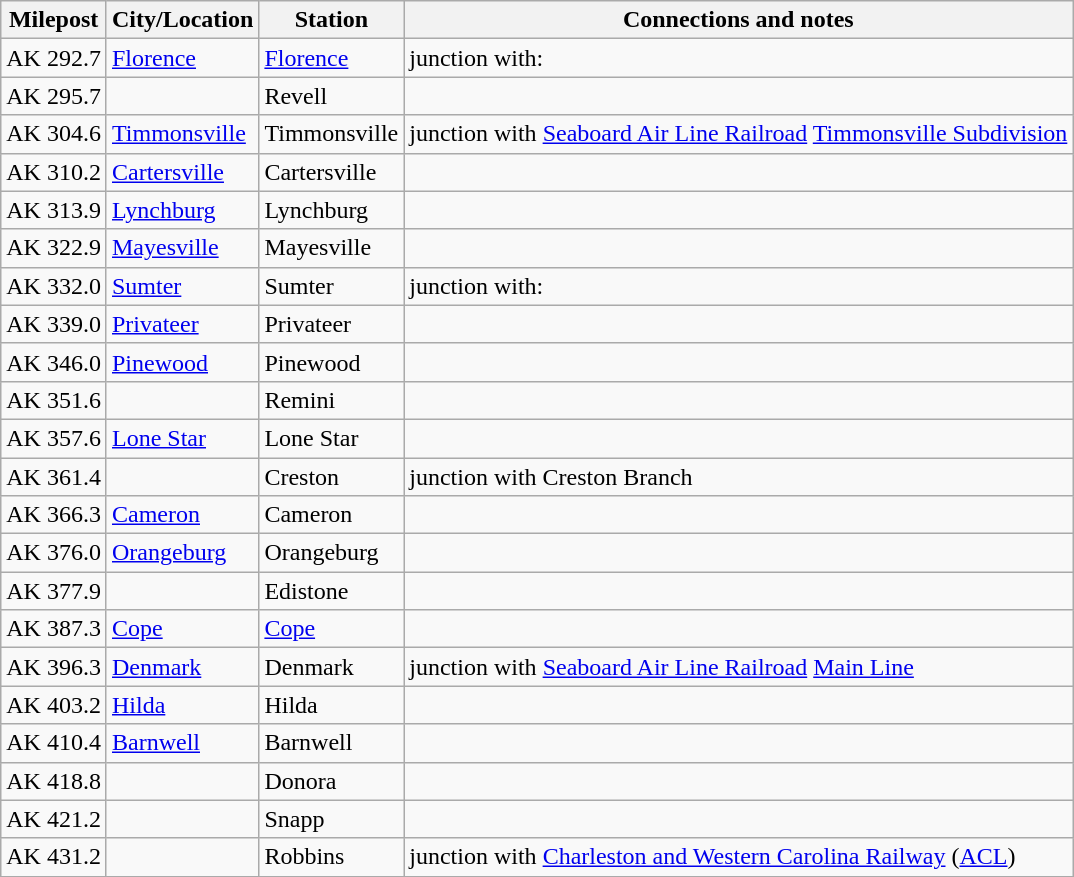<table class="wikitable">
<tr>
<th>Milepost</th>
<th>City/Location</th>
<th>Station</th>
<th>Connections and notes</th>
</tr>
<tr>
<td>AK 292.7</td>
<td><a href='#'>Florence</a></td>
<td><a href='#'>Florence</a></td>
<td>junction with:<br></td>
</tr>
<tr>
<td>AK 295.7</td>
<td></td>
<td>Revell</td>
<td></td>
</tr>
<tr>
<td>AK 304.6</td>
<td><a href='#'>Timmonsville</a></td>
<td>Timmonsville</td>
<td>junction with <a href='#'>Seaboard Air Line Railroad</a> <a href='#'>Timmonsville Subdivision</a></td>
</tr>
<tr>
<td>AK 310.2</td>
<td><a href='#'>Cartersville</a></td>
<td>Cartersville</td>
<td></td>
</tr>
<tr>
<td>AK 313.9</td>
<td><a href='#'>Lynchburg</a></td>
<td>Lynchburg</td>
<td></td>
</tr>
<tr>
<td>AK 322.9</td>
<td><a href='#'>Mayesville</a></td>
<td>Mayesville</td>
<td></td>
</tr>
<tr>
<td>AK 332.0</td>
<td><a href='#'>Sumter</a></td>
<td>Sumter</td>
<td>junction with:</td>
</tr>
<tr>
<td>AK 339.0</td>
<td><a href='#'>Privateer</a></td>
<td>Privateer</td>
<td></td>
</tr>
<tr>
<td>AK 346.0</td>
<td><a href='#'>Pinewood</a></td>
<td>Pinewood</td>
<td></td>
</tr>
<tr>
<td>AK 351.6</td>
<td></td>
<td>Remini</td>
<td></td>
</tr>
<tr>
<td>AK 357.6</td>
<td><a href='#'>Lone Star</a></td>
<td>Lone Star</td>
<td></td>
</tr>
<tr>
<td>AK 361.4</td>
<td></td>
<td>Creston</td>
<td>junction with Creston Branch</td>
</tr>
<tr>
<td>AK 366.3</td>
<td><a href='#'>Cameron</a></td>
<td>Cameron</td>
<td></td>
</tr>
<tr>
<td>AK 376.0</td>
<td><a href='#'>Orangeburg</a></td>
<td>Orangeburg</td>
<td></td>
</tr>
<tr>
<td>AK 377.9</td>
<td></td>
<td>Edistone</td>
<td></td>
</tr>
<tr>
<td>AK 387.3</td>
<td><a href='#'>Cope</a></td>
<td><a href='#'>Cope</a></td>
<td></td>
</tr>
<tr>
<td>AK 396.3</td>
<td><a href='#'>Denmark</a></td>
<td>Denmark</td>
<td>junction with <a href='#'>Seaboard Air Line Railroad</a> <a href='#'>Main Line</a></td>
</tr>
<tr>
<td>AK 403.2</td>
<td><a href='#'>Hilda</a></td>
<td>Hilda</td>
<td></td>
</tr>
<tr>
<td>AK 410.4</td>
<td><a href='#'>Barnwell</a></td>
<td>Barnwell</td>
<td></td>
</tr>
<tr>
<td>AK 418.8</td>
<td></td>
<td>Donora</td>
<td></td>
</tr>
<tr>
<td>AK 421.2</td>
<td></td>
<td>Snapp</td>
<td></td>
</tr>
<tr>
<td>AK 431.2</td>
<td></td>
<td>Robbins</td>
<td>junction with <a href='#'>Charleston and Western Carolina Railway</a> (<a href='#'>ACL</a>)</td>
</tr>
<tr>
</tr>
</table>
